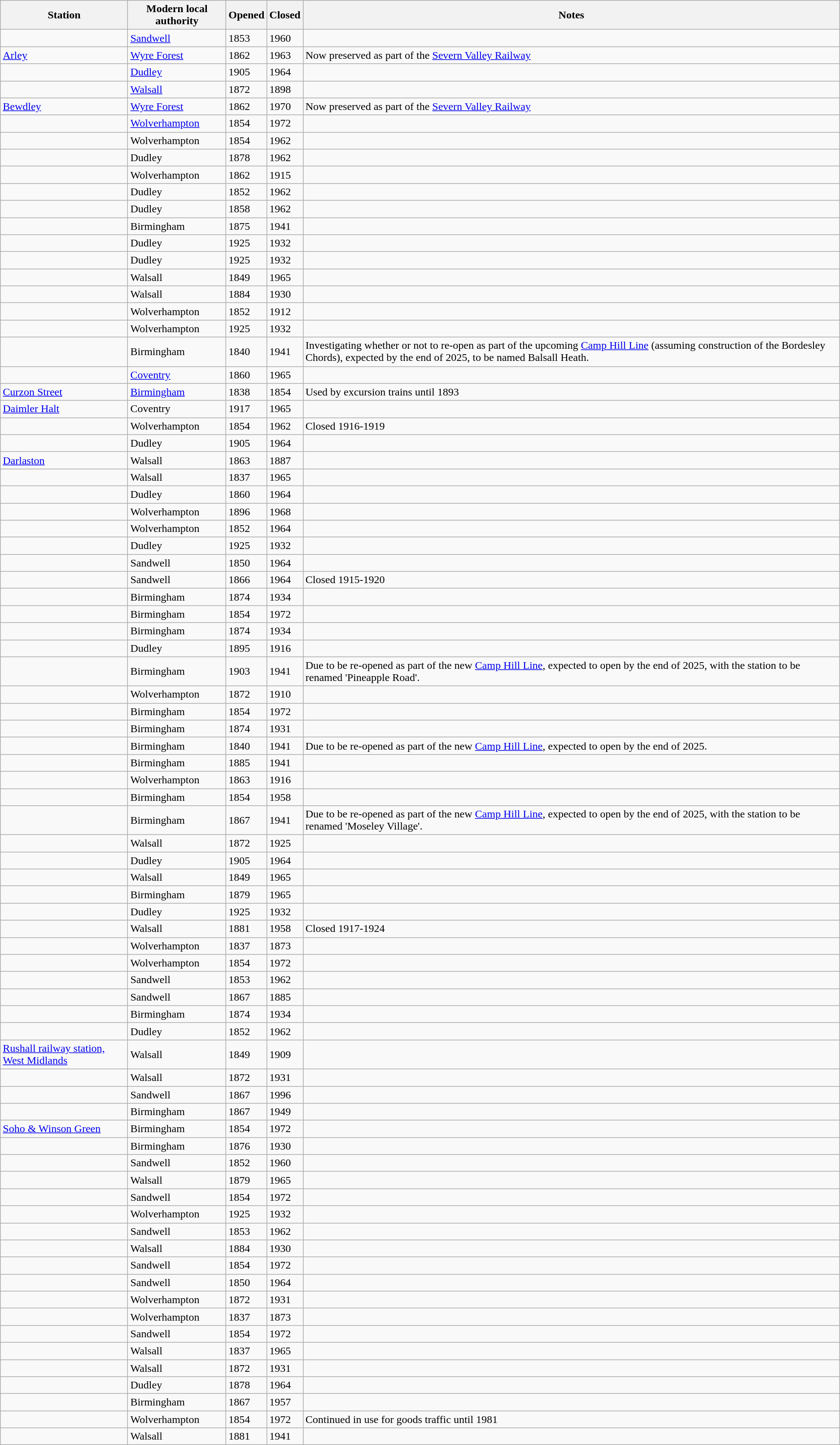<table class="wikitable sortable">
<tr>
<th>Station</th>
<th>Modern local authority</th>
<th align=center>Opened</th>
<th align=center>Closed</th>
<th align=center>Notes</th>
</tr>
<tr>
<td></td>
<td><a href='#'>Sandwell</a></td>
<td>1853</td>
<td>1960</td>
<td></td>
</tr>
<tr>
<td><a href='#'>Arley</a></td>
<td><a href='#'>Wyre Forest</a></td>
<td>1862</td>
<td>1963</td>
<td>Now preserved as part of the <a href='#'>Severn Valley Railway</a></td>
</tr>
<tr>
<td></td>
<td><a href='#'>Dudley</a></td>
<td>1905</td>
<td>1964</td>
<td></td>
</tr>
<tr>
<td></td>
<td><a href='#'>Walsall</a></td>
<td>1872</td>
<td>1898</td>
<td></td>
</tr>
<tr>
<td><a href='#'>Bewdley</a></td>
<td><a href='#'>Wyre Forest</a></td>
<td>1862</td>
<td>1970</td>
<td>Now preserved as part of the <a href='#'>Severn Valley Railway</a></td>
</tr>
<tr>
<td></td>
<td><a href='#'>Wolverhampton</a></td>
<td>1854</td>
<td>1972</td>
<td></td>
</tr>
<tr>
<td></td>
<td>Wolverhampton</td>
<td>1854</td>
<td>1962</td>
<td></td>
</tr>
<tr>
<td></td>
<td>Dudley</td>
<td>1878</td>
<td>1962</td>
<td></td>
</tr>
<tr>
<td></td>
<td>Wolverhampton</td>
<td>1862</td>
<td>1915</td>
<td></td>
</tr>
<tr>
<td></td>
<td>Dudley</td>
<td>1852</td>
<td>1962</td>
<td></td>
</tr>
<tr>
<td></td>
<td>Dudley</td>
<td>1858</td>
<td>1962</td>
<td></td>
</tr>
<tr>
<td></td>
<td>Birmingham</td>
<td>1875</td>
<td>1941</td>
<td></td>
</tr>
<tr>
<td></td>
<td>Dudley</td>
<td>1925</td>
<td>1932</td>
<td></td>
</tr>
<tr>
<td></td>
<td>Dudley</td>
<td>1925</td>
<td>1932</td>
<td></td>
</tr>
<tr>
<td></td>
<td>Walsall</td>
<td>1849</td>
<td>1965</td>
<td></td>
</tr>
<tr>
<td></td>
<td>Walsall</td>
<td>1884</td>
<td>1930</td>
<td></td>
</tr>
<tr>
<td></td>
<td>Wolverhampton</td>
<td>1852</td>
<td>1912</td>
<td></td>
</tr>
<tr>
<td></td>
<td>Wolverhampton</td>
<td>1925</td>
<td>1932</td>
<td></td>
</tr>
<tr>
<td></td>
<td>Birmingham</td>
<td>1840</td>
<td>1941</td>
<td>Investigating whether or not to re-open as part of the upcoming <a href='#'>Camp Hill Line</a> (assuming construction of the Bordesley Chords), expected by the end of 2025, to be named Balsall Heath.</td>
</tr>
<tr>
<td></td>
<td><a href='#'>Coventry</a></td>
<td>1860</td>
<td>1965</td>
<td></td>
</tr>
<tr>
<td><a href='#'>Curzon Street</a></td>
<td><a href='#'>Birmingham</a></td>
<td>1838</td>
<td>1854</td>
<td>Used by excursion trains until 1893</td>
</tr>
<tr>
<td><a href='#'>Daimler Halt</a></td>
<td>Coventry</td>
<td>1917</td>
<td>1965</td>
<td></td>
</tr>
<tr>
<td></td>
<td>Wolverhampton</td>
<td>1854</td>
<td>1962</td>
<td>Closed 1916-1919</td>
</tr>
<tr>
<td></td>
<td>Dudley</td>
<td>1905</td>
<td>1964</td>
<td></td>
</tr>
<tr>
<td><a href='#'>Darlaston</a></td>
<td>Walsall</td>
<td>1863</td>
<td>1887</td>
<td></td>
</tr>
<tr>
<td></td>
<td>Walsall</td>
<td>1837</td>
<td>1965</td>
<td></td>
</tr>
<tr>
<td></td>
<td>Dudley</td>
<td>1860</td>
<td>1964</td>
<td></td>
</tr>
<tr>
<td></td>
<td>Wolverhampton</td>
<td>1896</td>
<td>1968</td>
<td></td>
</tr>
<tr>
<td></td>
<td>Wolverhampton</td>
<td>1852</td>
<td>1964</td>
<td></td>
</tr>
<tr>
<td></td>
<td>Dudley</td>
<td>1925</td>
<td>1932</td>
<td></td>
</tr>
<tr>
<td></td>
<td>Sandwell</td>
<td>1850</td>
<td>1964</td>
<td></td>
</tr>
<tr>
<td></td>
<td>Sandwell</td>
<td>1866</td>
<td>1964</td>
<td>Closed 1915-1920</td>
</tr>
<tr>
<td></td>
<td>Birmingham</td>
<td>1874</td>
<td>1934</td>
<td></td>
</tr>
<tr>
<td></td>
<td>Birmingham</td>
<td>1854</td>
<td>1972</td>
<td></td>
</tr>
<tr>
<td></td>
<td>Birmingham</td>
<td>1874</td>
<td>1934</td>
<td></td>
</tr>
<tr>
<td></td>
<td>Dudley</td>
<td>1895</td>
<td>1916</td>
<td></td>
</tr>
<tr>
<td></td>
<td>Birmingham</td>
<td>1903</td>
<td>1941</td>
<td>Due to be re-opened as part of the new <a href='#'>Camp Hill Line</a>, expected to open by the end of 2025, with the station to be renamed 'Pineapple Road'.</td>
</tr>
<tr>
<td></td>
<td>Wolverhampton</td>
<td>1872</td>
<td>1910</td>
<td></td>
</tr>
<tr>
<td></td>
<td>Birmingham</td>
<td>1854</td>
<td>1972</td>
<td></td>
</tr>
<tr>
<td></td>
<td>Birmingham</td>
<td>1874</td>
<td>1931</td>
<td></td>
</tr>
<tr>
<td></td>
<td>Birmingham</td>
<td>1840</td>
<td>1941</td>
<td>Due to be re-opened as part of the new <a href='#'>Camp Hill Line</a>, expected to open by the end of 2025.</td>
</tr>
<tr>
<td></td>
<td>Birmingham</td>
<td>1885</td>
<td>1941</td>
<td></td>
</tr>
<tr>
<td></td>
<td>Wolverhampton</td>
<td>1863</td>
<td>1916</td>
<td></td>
</tr>
<tr>
<td></td>
<td>Birmingham</td>
<td>1854</td>
<td>1958</td>
<td></td>
</tr>
<tr>
<td></td>
<td>Birmingham</td>
<td>1867</td>
<td>1941</td>
<td>Due to be re-opened as part of the new <a href='#'>Camp Hill Line</a>, expected to open by the end of 2025, with the station to be renamed 'Moseley Village'.</td>
</tr>
<tr>
<td></td>
<td>Walsall</td>
<td>1872</td>
<td>1925</td>
<td></td>
</tr>
<tr>
<td></td>
<td>Dudley</td>
<td>1905</td>
<td>1964</td>
<td></td>
</tr>
<tr>
<td></td>
<td>Walsall</td>
<td>1849</td>
<td>1965</td>
<td></td>
</tr>
<tr>
<td></td>
<td>Birmingham</td>
<td>1879</td>
<td>1965</td>
<td></td>
</tr>
<tr>
<td></td>
<td>Dudley</td>
<td>1925</td>
<td>1932</td>
<td></td>
</tr>
<tr>
<td></td>
<td>Walsall</td>
<td>1881</td>
<td>1958</td>
<td>Closed 1917-1924</td>
</tr>
<tr>
<td></td>
<td>Wolverhampton</td>
<td>1837</td>
<td>1873</td>
<td></td>
</tr>
<tr>
<td></td>
<td>Wolverhampton</td>
<td>1854</td>
<td>1972</td>
<td></td>
</tr>
<tr>
<td></td>
<td>Sandwell</td>
<td>1853</td>
<td>1962</td>
<td></td>
</tr>
<tr>
<td></td>
<td>Sandwell</td>
<td>1867</td>
<td>1885</td>
<td></td>
</tr>
<tr>
<td></td>
<td>Birmingham</td>
<td>1874</td>
<td>1934</td>
<td></td>
</tr>
<tr>
<td></td>
<td>Dudley</td>
<td>1852</td>
<td>1962</td>
<td></td>
</tr>
<tr>
<td><a href='#'>Rushall railway station, West Midlands</a></td>
<td>Walsall</td>
<td>1849</td>
<td>1909</td>
<td></td>
</tr>
<tr>
<td></td>
<td>Walsall</td>
<td>1872</td>
<td>1931</td>
<td></td>
</tr>
<tr>
<td></td>
<td>Sandwell</td>
<td>1867</td>
<td>1996</td>
<td></td>
</tr>
<tr>
<td></td>
<td>Birmingham</td>
<td>1867</td>
<td>1949</td>
<td></td>
</tr>
<tr>
<td><a href='#'>Soho & Winson Green</a></td>
<td>Birmingham</td>
<td>1854</td>
<td>1972</td>
<td></td>
</tr>
<tr>
<td></td>
<td>Birmingham</td>
<td>1876</td>
<td>1930</td>
<td></td>
</tr>
<tr>
<td></td>
<td>Sandwell</td>
<td>1852</td>
<td>1960</td>
<td></td>
</tr>
<tr>
<td></td>
<td>Walsall</td>
<td>1879</td>
<td>1965</td>
<td></td>
</tr>
<tr>
<td></td>
<td>Sandwell</td>
<td>1854</td>
<td>1972</td>
<td></td>
</tr>
<tr>
<td></td>
<td>Wolverhampton</td>
<td>1925</td>
<td>1932</td>
<td></td>
</tr>
<tr>
<td></td>
<td>Sandwell</td>
<td>1853</td>
<td>1962</td>
<td></td>
</tr>
<tr>
<td></td>
<td>Walsall</td>
<td>1884</td>
<td>1930</td>
<td></td>
</tr>
<tr>
<td></td>
<td>Sandwell</td>
<td>1854</td>
<td>1972</td>
<td></td>
</tr>
<tr>
<td></td>
<td>Sandwell</td>
<td>1850</td>
<td>1964</td>
<td></td>
</tr>
<tr>
<td></td>
<td>Wolverhampton</td>
<td>1872</td>
<td>1931</td>
<td></td>
</tr>
<tr>
<td></td>
<td>Wolverhampton</td>
<td>1837</td>
<td>1873</td>
<td></td>
</tr>
<tr>
<td></td>
<td>Sandwell</td>
<td>1854</td>
<td>1972</td>
<td></td>
</tr>
<tr>
<td></td>
<td>Walsall</td>
<td>1837</td>
<td>1965</td>
<td></td>
</tr>
<tr>
<td></td>
<td>Walsall</td>
<td>1872</td>
<td>1931</td>
<td></td>
</tr>
<tr>
<td></td>
<td>Dudley</td>
<td>1878</td>
<td>1964</td>
<td></td>
</tr>
<tr>
<td></td>
<td>Birmingham</td>
<td>1867</td>
<td>1957</td>
<td></td>
</tr>
<tr>
<td></td>
<td>Wolverhampton</td>
<td>1854</td>
<td>1972</td>
<td>Continued in use for goods traffic until 1981</td>
</tr>
<tr>
<td></td>
<td>Walsall</td>
<td>1881</td>
<td>1941</td>
<td></td>
</tr>
</table>
